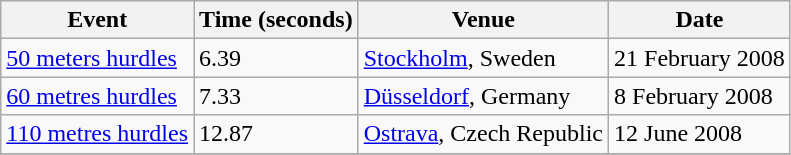<table class="wikitable">
<tr>
<th>Event</th>
<th>Time (seconds)</th>
<th>Venue</th>
<th>Date</th>
</tr>
<tr>
<td><a href='#'>50 meters hurdles</a></td>
<td>6.39</td>
<td><a href='#'>Stockholm</a>, Sweden</td>
<td>21 February 2008</td>
</tr>
<tr>
<td><a href='#'>60 metres hurdles</a></td>
<td>7.33</td>
<td><a href='#'>Düsseldorf</a>, Germany</td>
<td>8 February 2008</td>
</tr>
<tr>
<td><a href='#'>110 metres hurdles</a></td>
<td>12.87</td>
<td><a href='#'>Ostrava</a>, Czech Republic</td>
<td>12 June 2008</td>
</tr>
<tr>
</tr>
</table>
